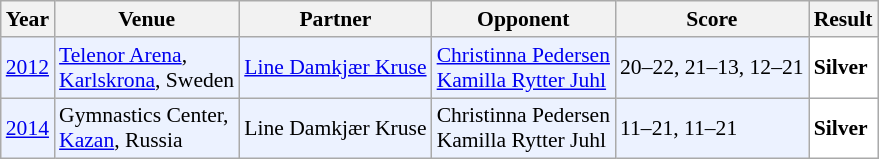<table class="sortable wikitable" style="font-size: 90%;">
<tr>
<th>Year</th>
<th>Venue</th>
<th>Partner</th>
<th>Opponent</th>
<th>Score</th>
<th>Result</th>
</tr>
<tr style="background:#ECF2FF">
<td align="center"><a href='#'>2012</a></td>
<td align="left"><a href='#'>Telenor Arena</a>,<br><a href='#'>Karlskrona</a>, Sweden</td>
<td align="left"> <a href='#'>Line Damkjær Kruse</a></td>
<td align="left"> <a href='#'>Christinna Pedersen</a><br> <a href='#'>Kamilla Rytter Juhl</a></td>
<td align="left">20–22, 21–13, 12–21</td>
<td style="text-align:left; background:white"> <strong>Silver</strong></td>
</tr>
<tr style="background:#ECF2FF">
<td align="center"><a href='#'>2014</a></td>
<td align="left">Gymnastics Center,<br><a href='#'>Kazan</a>, Russia</td>
<td align="left"> Line Damkjær Kruse</td>
<td align="left"> Christinna Pedersen<br> Kamilla Rytter Juhl</td>
<td align="left">11–21, 11–21</td>
<td style="text-align:left; background:white"> <strong>Silver</strong></td>
</tr>
</table>
